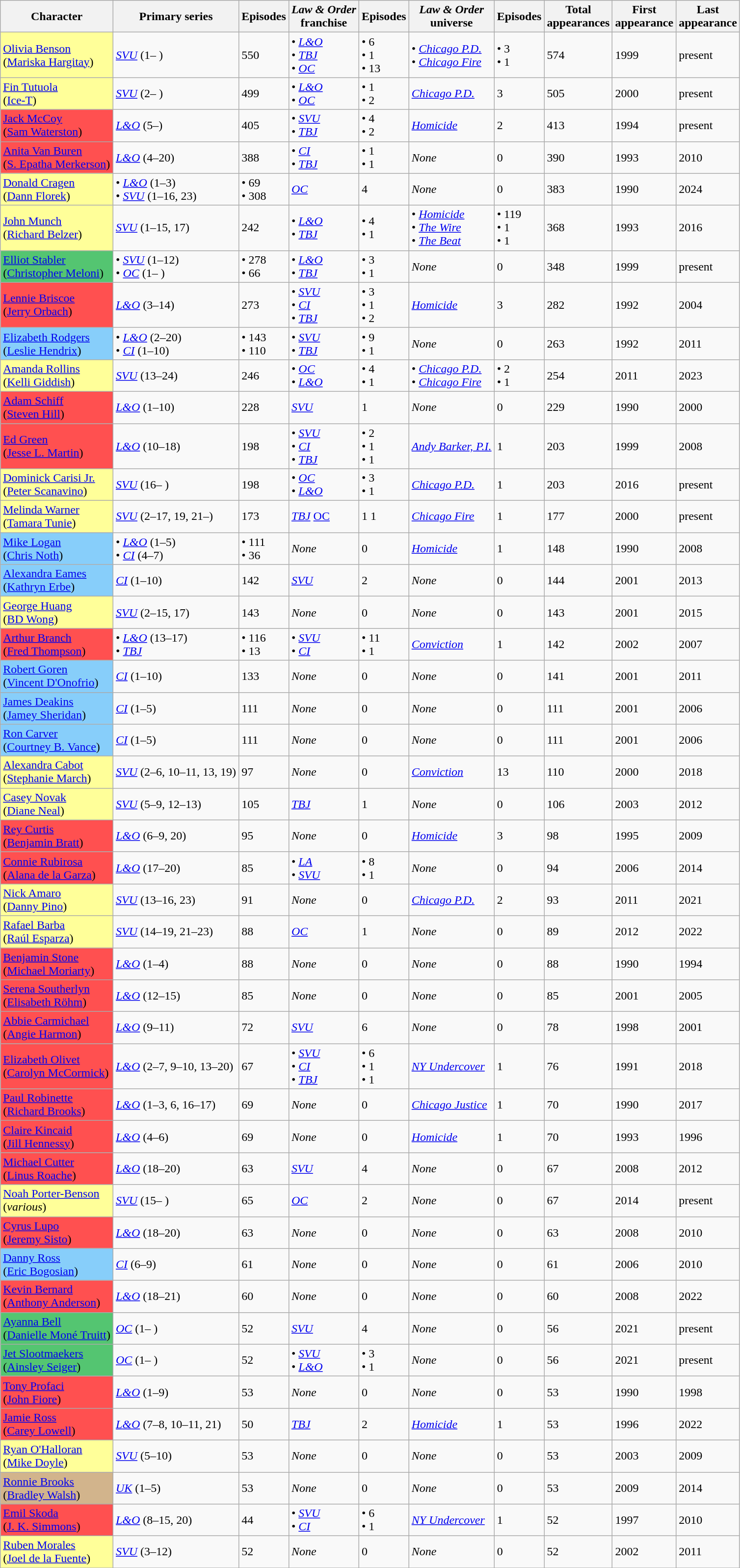<table class="wikitable sortable">
<tr>
<th>Character</th>
<th class="unsortable">Primary series</th>
<th class="unsortable">Episodes</th>
<th class="unsortable"><em>Law & Order</em><br>franchise</th>
<th class="unsortable">Episodes</th>
<th class="unsortable"><em>Law & Order</em><br>universe</th>
<th class="unsortable">Episodes</th>
<th>Total<br>appearances</th>
<th>First<br>appearance</th>
<th>Last<br>appearance</th>
</tr>
<tr>
<td style="background:#FFFF99"><a href='#'>Olivia Benson</a><br>(<a href='#'>Mariska Hargitay</a>)</td>
<td><em><a href='#'>SVU</a></em> (1– )</td>
<td>550</td>
<td>• <em><a href='#'>L&O</a></em><br>• <em><a href='#'>TBJ</a></em><br>• <em><a href='#'>OC</a></em></td>
<td>• 6<br>• 1<br>• 13</td>
<td>• <em><a href='#'>Chicago P.D.</a></em><br>• <em><a href='#'>Chicago Fire</a></em></td>
<td>• 3<br>• 1</td>
<td>574</td>
<td>1999</td>
<td>present</td>
</tr>
<tr>
<td style="background:#FFFF99"><a href='#'>Fin Tutuola</a><br>(<a href='#'>Ice-T</a>)</td>
<td><em><a href='#'>SVU</a></em> (2– )</td>
<td>499</td>
<td>• <em><a href='#'>L&O</a></em><br>• <em><a href='#'>OC</a></em></td>
<td>• 1<br>• 2</td>
<td><em><a href='#'>Chicago P.D.</a></em></td>
<td>3</td>
<td>505</td>
<td>2000</td>
<td>present</td>
</tr>
<tr>
<td style="background:#FF5050"><a href='#'>Jack McCoy</a><br>(<a href='#'>Sam Waterston</a>)</td>
<td><em><a href='#'>L&O</a></em> (5–)</td>
<td>405</td>
<td>• <em><a href='#'>SVU</a></em><br>• <em><a href='#'>TBJ</a></em></td>
<td>• 4<br>• 2</td>
<td><em><a href='#'>Homicide</a></em></td>
<td>2</td>
<td>413</td>
<td>1994</td>
<td>present</td>
</tr>
<tr>
<td style="background:#FF5050"><a href='#'>Anita Van Buren</a><br>(<a href='#'>S. Epatha Merkerson</a>)</td>
<td><em><a href='#'>L&O</a></em> (4–20)</td>
<td>388</td>
<td>• <em><a href='#'>CI</a></em><br>• <em><a href='#'>TBJ</a></em></td>
<td>• 1<br>• 1</td>
<td><em>None</em></td>
<td>0</td>
<td>390</td>
<td>1993</td>
<td>2010</td>
</tr>
<tr>
<td style="background:#FFFF99"><a href='#'>Donald Cragen</a><br>(<a href='#'>Dann Florek</a>)</td>
<td>• <em><a href='#'>L&O</a></em> (1–3)<br>• <em><a href='#'>SVU</a></em> (1–16, 23)</td>
<td>• 69<br>• 308</td>
<td><em><a href='#'>OC</a></em></td>
<td>4</td>
<td><em>None</em></td>
<td>0</td>
<td>383</td>
<td>1990</td>
<td>2024</td>
</tr>
<tr>
<td style="background:#FFFF99"><a href='#'>John Munch</a><br>(<a href='#'>Richard Belzer</a>)</td>
<td><em><a href='#'>SVU</a></em> (1–15, 17)</td>
<td>242</td>
<td>• <em><a href='#'>L&O</a></em><br>• <em><a href='#'>TBJ</a></em></td>
<td>• 4<br>• 1</td>
<td>• <em><a href='#'>Homicide</a></em><br>• <em><a href='#'>The Wire</a></em><br>• <em><a href='#'>The Beat</a></em></td>
<td>• 119<br>• 1<br>• 1</td>
<td>368</td>
<td>1993</td>
<td>2016</td>
</tr>
<tr>
<td style="background:#54C571"><a href='#'>Elliot Stabler</a><br>(<a href='#'>Christopher Meloni</a>)</td>
<td>• <em><a href='#'>SVU</a></em> (1–12)<br>• <em><a href='#'>OC</a></em> (1– )</td>
<td>• 278<br>• 66</td>
<td>• <em><a href='#'>L&O</a></em><br>• <em><a href='#'>TBJ</a></em></td>
<td>• 3<br>• 1</td>
<td><em>None</em></td>
<td>0</td>
<td>348</td>
<td>1999</td>
<td>present</td>
</tr>
<tr>
<td style="background:#FF5050"><a href='#'>Lennie Briscoe</a><br>(<a href='#'>Jerry Orbach</a>)</td>
<td><em><a href='#'>L&O</a></em> (3–14)</td>
<td>273</td>
<td>• <em><a href='#'>SVU</a></em><br>• <em><a href='#'>CI</a></em><br>• <em><a href='#'>TBJ</a></em></td>
<td>• 3<br>• 1<br>• 2</td>
<td><em><a href='#'>Homicide</a></em></td>
<td>3</td>
<td>282</td>
<td>1992</td>
<td>2004</td>
</tr>
<tr>
<td style="background:#87CEFA"><a href='#'>Elizabeth Rodgers</a><br>(<a href='#'>Leslie Hendrix</a>)</td>
<td>• <em><a href='#'>L&O</a></em> (2–20)<br>• <em><a href='#'>CI</a></em> (1–10)</td>
<td>• 143<br>• 110</td>
<td>• <em><a href='#'>SVU</a></em><br>• <em><a href='#'>TBJ</a></em></td>
<td>• 9<br>• 1</td>
<td><em>None</em></td>
<td>0</td>
<td>263</td>
<td>1992</td>
<td>2011</td>
</tr>
<tr>
<td style="background:#FFFF99"><a href='#'>Amanda Rollins</a><br>(<a href='#'>Kelli Giddish</a>)</td>
<td><em><a href='#'>SVU</a></em> (13–24)</td>
<td>246</td>
<td>• <em><a href='#'>OC</a></em> <br> • <em><a href='#'>L&O</a></em></td>
<td>• 4<br>• 1</td>
<td>• <em><a href='#'>Chicago P.D.</a></em><br>• <em><a href='#'>Chicago Fire</a></em></td>
<td>• 2<br>• 1</td>
<td>254</td>
<td>2011</td>
<td>2023</td>
</tr>
<tr>
<td style="background:#FF5050"><a href='#'>Adam Schiff</a><br>(<a href='#'>Steven Hill</a>)</td>
<td><em><a href='#'>L&O</a></em> (1–10)</td>
<td>228</td>
<td><em><a href='#'>SVU</a></em></td>
<td>1</td>
<td><em>None</em></td>
<td>0</td>
<td>229</td>
<td>1990</td>
<td>2000</td>
</tr>
<tr>
<td style="background:#FF5050"><a href='#'>Ed Green</a><br>(<a href='#'>Jesse L. Martin</a>)</td>
<td><em><a href='#'>L&O</a></em> (10–18)</td>
<td>198</td>
<td>• <em><a href='#'>SVU</a></em><br>• <em><a href='#'>CI</a></em><br>• <em><a href='#'>TBJ</a></em></td>
<td>• 2<br>• 1<br>• 1</td>
<td><em><a href='#'>Andy Barker, P.I.</a></em></td>
<td>1</td>
<td>203</td>
<td>1999</td>
<td>2008</td>
</tr>
<tr>
<td style="background:#FFFF99"><a href='#'>Dominick Carisi Jr.</a><br>(<a href='#'>Peter Scanavino</a>)</td>
<td><em><a href='#'>SVU</a></em> (16– )</td>
<td>198</td>
<td>• <em><a href='#'>OC</a></em> <br> • <em><a href='#'>L&O</a></em></td>
<td>• 3<br>• 1</td>
<td><em><a href='#'>Chicago P.D.</a></em></td>
<td>1</td>
<td>203</td>
<td>2016</td>
<td>present</td>
</tr>
<tr>
<td style="background:#FFFF99"><a href='#'>Melinda Warner</a><br>(<a href='#'>Tamara Tunie</a>)</td>
<td><em><a href='#'>SVU</a></em> (2–17, 19, 21–)</td>
<td>173</td>
<td><em><a href='#'>TBJ</a></em> <a href='#'>OC</a></td>
<td>1 1</td>
<td><em><a href='#'>Chicago Fire</a></em></td>
<td>1</td>
<td>177</td>
<td>2000</td>
<td>present</td>
</tr>
<tr>
<td style="background:#87CEFA"><a href='#'>Mike Logan</a><br>(<a href='#'>Chris Noth</a>)</td>
<td>• <em><a href='#'>L&O</a></em> (1–5)<br>• <em><a href='#'>CI</a></em> (4–7)</td>
<td>• 111<br>• 36</td>
<td><em>None</em></td>
<td>0</td>
<td><em><a href='#'>Homicide</a></em></td>
<td>1</td>
<td>148</td>
<td>1990</td>
<td>2008</td>
</tr>
<tr>
<td style="background:#87CEFA"><a href='#'>Alexandra Eames</a><br>(<a href='#'>Kathryn Erbe</a>)</td>
<td><em><a href='#'>CI</a></em> (1–10)</td>
<td>142</td>
<td><em><a href='#'>SVU</a></em></td>
<td>2</td>
<td><em>None</em></td>
<td>0</td>
<td>144</td>
<td>2001</td>
<td>2013</td>
</tr>
<tr>
<td style="background:#FFFF99"><a href='#'>George Huang</a><br>(<a href='#'>BD Wong</a>)</td>
<td><em><a href='#'>SVU</a></em> (2–15, 17)</td>
<td>143</td>
<td><em>None</em></td>
<td>0</td>
<td><em>None</em></td>
<td>0</td>
<td>143</td>
<td>2001</td>
<td>2015</td>
</tr>
<tr>
<td style="background:#FF5050"><a href='#'>Arthur Branch</a><br>(<a href='#'>Fred Thompson</a>)</td>
<td>• <em><a href='#'>L&O</a></em> (13–17)<br>• <em><a href='#'>TBJ</a></em></td>
<td>• 116<br>• 13</td>
<td>• <em><a href='#'>SVU</a></em><br>• <em><a href='#'>CI</a></em></td>
<td>• 11<br>• 1</td>
<td><em><a href='#'>Conviction</a></em></td>
<td>1</td>
<td>142</td>
<td>2002</td>
<td>2007</td>
</tr>
<tr>
<td style="background:#87CEFA"><a href='#'>Robert Goren</a><br>(<a href='#'>Vincent D'Onofrio</a>)</td>
<td><em><a href='#'>CI</a></em> (1–10)</td>
<td>133</td>
<td><em>None</em></td>
<td>0</td>
<td><em>None</em></td>
<td>0</td>
<td>141</td>
<td>2001</td>
<td>2011</td>
</tr>
<tr>
<td style="background:#87CEFA"><a href='#'>James Deakins</a><br>(<a href='#'>Jamey Sheridan</a>)</td>
<td><em><a href='#'>CI</a></em> (1–5)</td>
<td>111</td>
<td><em>None</em></td>
<td>0</td>
<td><em>None</em></td>
<td>0</td>
<td>111</td>
<td>2001</td>
<td>2006</td>
</tr>
<tr>
<td style="background:#87CEFA"><a href='#'>Ron Carver</a><br>(<a href='#'>Courtney B. Vance</a>)</td>
<td><em><a href='#'>CI</a></em> (1–5)</td>
<td>111</td>
<td><em>None</em></td>
<td>0</td>
<td><em>None</em></td>
<td>0</td>
<td>111</td>
<td>2001</td>
<td>2006</td>
</tr>
<tr>
<td style="background:#FFFF99"><a href='#'>Alexandra Cabot</a><br>(<a href='#'>Stephanie March</a>)</td>
<td><em><a href='#'>SVU</a></em> (2–6, 10–11, 13, 19)</td>
<td>97</td>
<td><em>None</em></td>
<td>0</td>
<td><em><a href='#'>Conviction</a></em></td>
<td>13</td>
<td>110</td>
<td>2000</td>
<td>2018</td>
</tr>
<tr>
<td style="background:#FFFF99"><a href='#'>Casey Novak</a><br>(<a href='#'>Diane Neal</a>)</td>
<td><em><a href='#'>SVU</a></em> (5–9, 12–13)</td>
<td>105</td>
<td><em><a href='#'>TBJ</a></em></td>
<td>1</td>
<td><em>None</em></td>
<td>0</td>
<td>106</td>
<td>2003</td>
<td>2012</td>
</tr>
<tr>
<td style="background:#FF5050"><a href='#'>Rey Curtis</a><br>(<a href='#'>Benjamin Bratt</a>)</td>
<td><em><a href='#'>L&O</a></em> (6–9, 20)</td>
<td>95</td>
<td><em>None</em></td>
<td>0</td>
<td><em><a href='#'>Homicide</a></em></td>
<td>3</td>
<td>98</td>
<td>1995</td>
<td>2009</td>
</tr>
<tr>
<td style="background:#FF5050"><a href='#'>Connie Rubirosa</a><br>(<a href='#'>Alana de la Garza</a>)</td>
<td><em><a href='#'>L&O</a></em> (17–20)</td>
<td>85</td>
<td>• <em><a href='#'>LA</a></em><br>• <em><a href='#'>SVU</a></em></td>
<td>• 8<br>• 1</td>
<td><em>None</em></td>
<td>0</td>
<td>94</td>
<td>2006</td>
<td>2014</td>
</tr>
<tr>
<td style="background:#FFFF99"><a href='#'>Nick Amaro</a><br>(<a href='#'>Danny Pino</a>)</td>
<td><em><a href='#'>SVU</a></em> (13–16, 23)</td>
<td>91</td>
<td><em>None</em></td>
<td>0</td>
<td><em><a href='#'>Chicago P.D.</a></em></td>
<td>2</td>
<td>93</td>
<td>2011</td>
<td>2021</td>
</tr>
<tr>
<td style="background:#FFFF99"><a href='#'>Rafael Barba</a><br>(<a href='#'>Raúl Esparza</a>)</td>
<td><em><a href='#'>SVU</a></em> (14–19, 21–23)</td>
<td>88</td>
<td><em><a href='#'>OC</a></em></td>
<td>1</td>
<td><em>None</em></td>
<td>0</td>
<td>89</td>
<td>2012</td>
<td>2022</td>
</tr>
<tr>
<td style="background:#FF5050"><a href='#'>Benjamin Stone</a><br>(<a href='#'>Michael Moriarty</a>)</td>
<td><em><a href='#'>L&O</a></em> (1–4)</td>
<td>88</td>
<td><em>None</em></td>
<td>0</td>
<td><em>None</em></td>
<td>0</td>
<td>88</td>
<td>1990</td>
<td>1994</td>
</tr>
<tr>
<td style="background:#FF5050"><a href='#'>Serena Southerlyn</a><br>(<a href='#'>Elisabeth Röhm</a>)</td>
<td><em><a href='#'>L&O</a></em> (12–15)</td>
<td>85</td>
<td><em>None</em></td>
<td>0</td>
<td><em>None</em></td>
<td>0</td>
<td>85</td>
<td>2001</td>
<td>2005</td>
</tr>
<tr>
<td style="background:#FF5050"><a href='#'>Abbie Carmichael</a><br>(<a href='#'>Angie Harmon</a>)</td>
<td><em><a href='#'>L&O</a></em> (9–11)</td>
<td>72</td>
<td><em><a href='#'>SVU</a></em></td>
<td>6</td>
<td><em>None</em></td>
<td>0</td>
<td>78</td>
<td>1998</td>
<td>2001</td>
</tr>
<tr>
<td style="background:#FF5050"><a href='#'>Elizabeth Olivet</a><br>(<a href='#'>Carolyn McCormick</a>)</td>
<td><em><a href='#'>L&O</a></em> (2–7, 9–10, 13–20)</td>
<td>67</td>
<td>• <em><a href='#'>SVU</a></em><br>• <em><a href='#'>CI</a></em><br>• <em><a href='#'>TBJ</a></em></td>
<td>• 6<br>• 1<br>• 1</td>
<td><em><a href='#'>NY Undercover</a></em></td>
<td>1</td>
<td>76</td>
<td>1991</td>
<td>2018</td>
</tr>
<tr>
<td style="background:#FF5050"><a href='#'>Paul Robinette</a><br>(<a href='#'>Richard Brooks</a>)</td>
<td><em><a href='#'>L&O</a></em> (1–3, 6, 16–17)</td>
<td>69</td>
<td><em>None</em></td>
<td>0</td>
<td><em><a href='#'>Chicago Justice</a></em></td>
<td>1</td>
<td>70</td>
<td>1990</td>
<td>2017</td>
</tr>
<tr>
<td style="background:#FF5050"><a href='#'>Claire Kincaid</a><br>(<a href='#'>Jill Hennessy</a>)</td>
<td><em><a href='#'>L&O</a></em> (4–6)</td>
<td>69</td>
<td><em>None</em></td>
<td>0</td>
<td><em><a href='#'>Homicide</a></em></td>
<td>1</td>
<td>70</td>
<td>1993</td>
<td>1996</td>
</tr>
<tr>
<td style="background:#FF5050"><a href='#'>Michael Cutter</a><br>(<a href='#'>Linus Roache</a>)</td>
<td><em><a href='#'>L&O</a></em> (18–20)</td>
<td>63</td>
<td><em><a href='#'>SVU</a></em></td>
<td>4</td>
<td><em>None</em></td>
<td>0</td>
<td>67</td>
<td>2008</td>
<td>2012</td>
</tr>
<tr>
<td style="background:#FFFF99"><a href='#'>Noah Porter-Benson</a><br>(<em>various</em>)</td>
<td><em><a href='#'>SVU</a></em> (15– )</td>
<td>65</td>
<td><em><a href='#'>OC</a></em></td>
<td>2</td>
<td><em>None</em></td>
<td>0</td>
<td>67</td>
<td>2014</td>
<td>present</td>
</tr>
<tr>
<td style="background:#FF5050"><a href='#'>Cyrus Lupo</a><br>(<a href='#'>Jeremy Sisto</a>)</td>
<td><em><a href='#'>L&O</a></em> (18–20)</td>
<td>63</td>
<td><em>None</em></td>
<td>0</td>
<td><em>None</em></td>
<td>0</td>
<td>63</td>
<td>2008</td>
<td>2010</td>
</tr>
<tr>
<td style="background:#87CEFA"><a href='#'>Danny Ross</a><br>(<a href='#'>Eric Bogosian</a>)</td>
<td><em><a href='#'>CI</a></em> (6–9)</td>
<td>61</td>
<td><em>None</em></td>
<td>0</td>
<td><em>None</em></td>
<td>0</td>
<td>61</td>
<td>2006</td>
<td>2010</td>
</tr>
<tr>
<td style="background:#FF5050"><a href='#'>Kevin Bernard</a><br>(<a href='#'>Anthony Anderson</a>)</td>
<td><em><a href='#'>L&O</a></em> (18–21)</td>
<td>60</td>
<td><em>None</em></td>
<td>0</td>
<td><em>None</em></td>
<td>0</td>
<td>60</td>
<td>2008</td>
<td>2022</td>
</tr>
<tr>
<td style="background:#54C571"><a href='#'>Ayanna Bell</a><br>(<a href='#'>Danielle Moné Truitt</a>)</td>
<td><em><a href='#'>OC</a></em> (1– )</td>
<td>52</td>
<td><em><a href='#'>SVU</a></em></td>
<td>4</td>
<td><em>None</em></td>
<td>0</td>
<td>56</td>
<td>2021</td>
<td>present</td>
</tr>
<tr>
<td style="background:#54C571"><a href='#'>Jet Slootmaekers</a><br>(<a href='#'>Ainsley Seiger</a>)</td>
<td><em><a href='#'>OC</a></em> (1– )</td>
<td>52</td>
<td>• <em><a href='#'>SVU</a></em><br>• <em><a href='#'>L&O</a></em></td>
<td>• 3<br>• 1</td>
<td><em>None</em></td>
<td>0</td>
<td>56</td>
<td>2021</td>
<td>present</td>
</tr>
<tr>
<td style="background:#FF5050"><a href='#'>Tony Profaci</a><br>(<a href='#'>John Fiore</a>)</td>
<td><em><a href='#'>L&O</a></em> (1–9)</td>
<td>53</td>
<td><em>None</em></td>
<td>0</td>
<td><em>None</em></td>
<td>0</td>
<td>53</td>
<td>1990</td>
<td>1998</td>
</tr>
<tr>
<td style="background:#FF5050"><a href='#'>Jamie Ross</a><br>(<a href='#'>Carey Lowell</a>)</td>
<td><em><a href='#'>L&O</a></em> (7–8, 10–11, 21)</td>
<td>50</td>
<td><em><a href='#'>TBJ</a></em></td>
<td>2</td>
<td><em><a href='#'>Homicide</a></em></td>
<td>1</td>
<td>53</td>
<td>1996</td>
<td>2022</td>
</tr>
<tr>
<td style="background:#FFFF99"><a href='#'>Ryan O'Halloran</a><br>(<a href='#'>Mike Doyle</a>)</td>
<td><em><a href='#'>SVU</a></em> (5–10)</td>
<td>53</td>
<td><em>None</em></td>
<td>0</td>
<td><em>None</em></td>
<td>0</td>
<td>53</td>
<td>2003</td>
<td>2009</td>
</tr>
<tr>
<td style="background:tan"><a href='#'>Ronnie Brooks</a><br>(<a href='#'>Bradley Walsh</a>)</td>
<td><em><a href='#'>UK</a></em> (1–5)</td>
<td>53</td>
<td><em>None</em></td>
<td>0</td>
<td><em>None</em></td>
<td>0</td>
<td>53</td>
<td>2009</td>
<td>2014</td>
</tr>
<tr>
<td style="background:#FF5050"><a href='#'>Emil Skoda</a><br>(<a href='#'>J. K. Simmons</a>)</td>
<td><em><a href='#'>L&O</a></em> (8–15, 20)</td>
<td>44</td>
<td>• <em><a href='#'>SVU</a></em><br>• <em><a href='#'>CI</a></em></td>
<td>• 6<br>• 1</td>
<td><em><a href='#'>NY Undercover</a></em></td>
<td>1</td>
<td>52</td>
<td>1997</td>
<td>2010</td>
</tr>
<tr>
<td style="background:#FFFF99"><a href='#'>Ruben Morales</a><br>(<a href='#'>Joel de la Fuente</a>)</td>
<td><em><a href='#'>SVU</a></em> (3–12)</td>
<td>52</td>
<td><em>None</em></td>
<td>0</td>
<td><em>None</em></td>
<td>0</td>
<td>52</td>
<td>2002</td>
<td>2011</td>
</tr>
<tr>
</tr>
</table>
